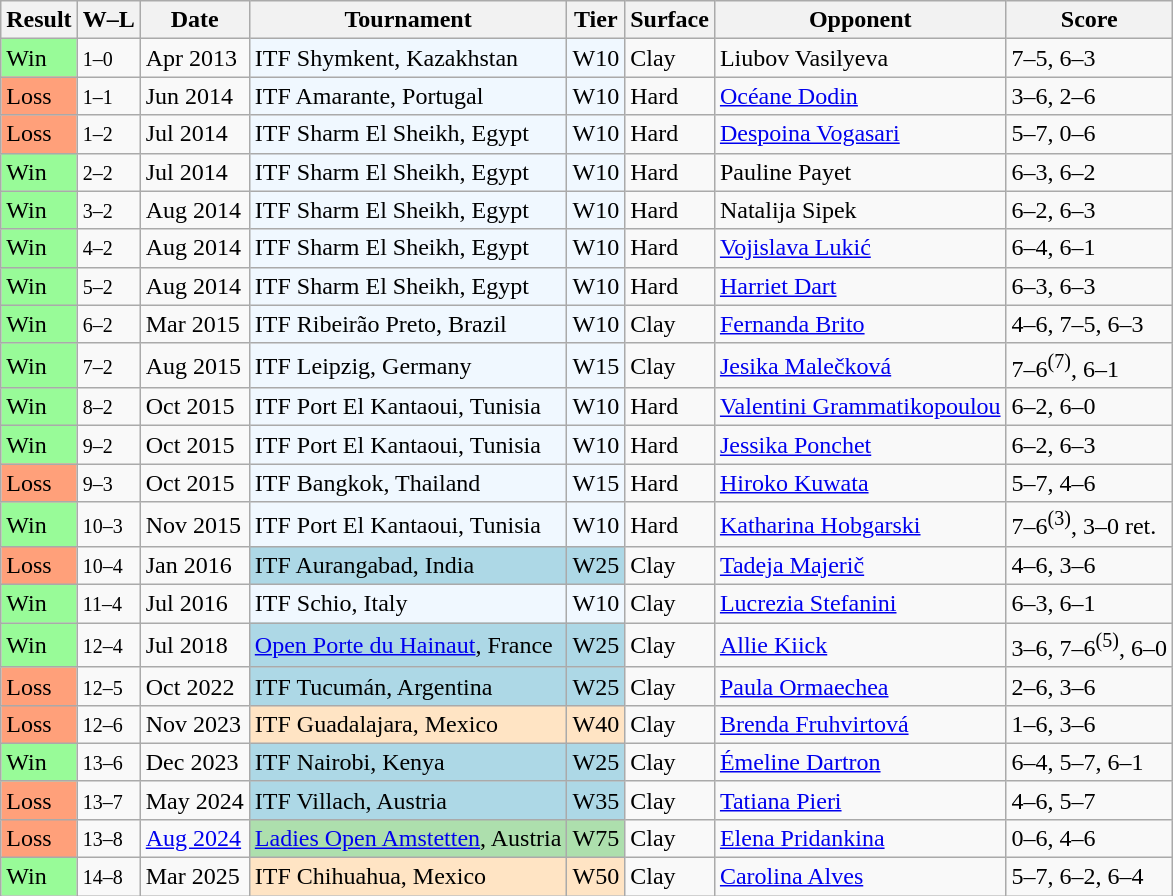<table class="sortable wikitable">
<tr>
<th>Result</th>
<th class="unsortable">W–L</th>
<th>Date</th>
<th>Tournament</th>
<th>Tier</th>
<th>Surface</th>
<th>Opponent</th>
<th class="unsortable">Score</th>
</tr>
<tr>
<td bgcolor="98FB98">Win</td>
<td><small>1–0</small></td>
<td>Apr 2013</td>
<td style="background:#f0f8ff;">ITF Shymkent, Kazakhstan</td>
<td style="background:#f0f8ff;">W10</td>
<td>Clay</td>
<td> Liubov Vasilyeva</td>
<td>7–5, 6–3</td>
</tr>
<tr>
<td bgcolor="FFA07A">Loss</td>
<td><small>1–1</small></td>
<td>Jun 2014</td>
<td style="background:#f0f8ff;">ITF Amarante, Portugal</td>
<td style="background:#f0f8ff;">W10</td>
<td>Hard</td>
<td> <a href='#'>Océane Dodin</a></td>
<td>3–6, 2–6</td>
</tr>
<tr>
<td bgcolor="FFA07A">Loss</td>
<td><small>1–2</small></td>
<td>Jul 2014</td>
<td style="background:#f0f8ff;">ITF Sharm El Sheikh, Egypt</td>
<td style="background:#f0f8ff;">W10</td>
<td>Hard</td>
<td> <a href='#'>Despoina Vogasari</a></td>
<td>5–7, 0–6</td>
</tr>
<tr>
<td bgcolor="98FB98">Win</td>
<td><small>2–2</small></td>
<td>Jul 2014</td>
<td style="background:#f0f8ff;">ITF Sharm El Sheikh, Egypt</td>
<td style="background:#f0f8ff;">W10</td>
<td>Hard</td>
<td> Pauline Payet</td>
<td>6–3, 6–2</td>
</tr>
<tr>
<td bgcolor="98FB98">Win</td>
<td><small>3–2</small></td>
<td>Aug 2014</td>
<td style="background:#f0f8ff;">ITF Sharm El Sheikh, Egypt</td>
<td style="background:#f0f8ff;">W10</td>
<td>Hard</td>
<td> Natalija Sipek</td>
<td>6–2, 6–3</td>
</tr>
<tr>
<td bgcolor="98FB98">Win</td>
<td><small>4–2</small></td>
<td>Aug 2014</td>
<td style="background:#f0f8ff;">ITF Sharm El Sheikh, Egypt</td>
<td style="background:#f0f8ff;">W10</td>
<td>Hard</td>
<td> <a href='#'>Vojislava Lukić</a></td>
<td>6–4, 6–1</td>
</tr>
<tr>
<td bgcolor="98FB98">Win</td>
<td><small>5–2</small></td>
<td>Aug 2014</td>
<td style="background:#f0f8ff;">ITF Sharm El Sheikh, Egypt</td>
<td style="background:#f0f8ff;">W10</td>
<td>Hard</td>
<td> <a href='#'>Harriet Dart</a></td>
<td>6–3, 6–3</td>
</tr>
<tr>
<td bgcolor="98FB98">Win</td>
<td><small>6–2</small></td>
<td>Mar 2015</td>
<td style="background:#f0f8ff;">ITF Ribeirão Preto, Brazil</td>
<td style="background:#f0f8ff;">W10</td>
<td>Clay</td>
<td> <a href='#'>Fernanda Brito</a></td>
<td>4–6, 7–5, 6–3</td>
</tr>
<tr>
<td bgcolor="98FB98">Win</td>
<td><small>7–2</small></td>
<td>Aug 2015</td>
<td style="background:#f0f8ff;">ITF Leipzig, Germany</td>
<td style="background:#f0f8ff;">W15</td>
<td>Clay</td>
<td> <a href='#'>Jesika Malečková</a></td>
<td>7–6<sup>(7)</sup>, 6–1</td>
</tr>
<tr>
<td bgcolor="98FB98">Win</td>
<td><small>8–2</small></td>
<td>Oct 2015</td>
<td style="background:#f0f8ff;">ITF Port El Kantaoui, Tunisia</td>
<td style="background:#f0f8ff;">W10</td>
<td>Hard</td>
<td> <a href='#'>Valentini Grammatikopoulou</a></td>
<td>6–2, 6–0</td>
</tr>
<tr>
<td bgcolor="98FB98">Win</td>
<td><small>9–2</small></td>
<td>Oct 2015</td>
<td style="background:#f0f8ff;">ITF Port El Kantaoui, Tunisia</td>
<td style="background:#f0f8ff;">W10</td>
<td>Hard</td>
<td> <a href='#'>Jessika Ponchet</a></td>
<td>6–2, 6–3</td>
</tr>
<tr>
<td bgcolor="FFA07A">Loss</td>
<td><small>9–3</small></td>
<td>Oct 2015</td>
<td style="background:#f0f8ff;">ITF Bangkok, Thailand</td>
<td style="background:#f0f8ff;">W15</td>
<td>Hard</td>
<td> <a href='#'>Hiroko Kuwata</a></td>
<td>5–7, 4–6</td>
</tr>
<tr>
<td bgcolor="98FB98">Win</td>
<td><small>10–3</small></td>
<td>Nov 2015</td>
<td style="background:#f0f8ff;">ITF Port El Kantaoui, Tunisia</td>
<td style="background:#f0f8ff;">W10</td>
<td>Hard</td>
<td> <a href='#'>Katharina Hobgarski</a></td>
<td>7–6<sup>(3)</sup>, 3–0 ret.</td>
</tr>
<tr>
<td bgcolor="FFA07A">Loss</td>
<td><small>10–4</small></td>
<td>Jan 2016</td>
<td style="background:lightblue;">ITF Aurangabad, India</td>
<td style="background:lightblue;">W25</td>
<td>Clay</td>
<td> <a href='#'>Tadeja Majerič</a></td>
<td>4–6, 3–6</td>
</tr>
<tr>
<td bgcolor="98FB98">Win</td>
<td><small>11–4</small></td>
<td>Jul 2016</td>
<td style="background:#f0f8ff;">ITF Schio, Italy</td>
<td style="background:#f0f8ff;">W10</td>
<td>Clay</td>
<td> <a href='#'>Lucrezia Stefanini</a></td>
<td>6–3, 6–1</td>
</tr>
<tr>
<td bgcolor="98FB98">Win</td>
<td><small>12–4</small></td>
<td>Jul 2018</td>
<td style="background:lightblue;"><a href='#'>Open Porte du Hainaut</a>, France</td>
<td style="background:lightblue;">W25</td>
<td>Clay</td>
<td> <a href='#'>Allie Kiick</a></td>
<td>3–6, 7–6<sup>(5)</sup>, 6–0</td>
</tr>
<tr>
<td bgcolor="ffa07a">Loss</td>
<td><small>12–5</small></td>
<td>Oct 2022</td>
<td style="background:lightblue;">ITF Tucumán, Argentina</td>
<td style="background:lightblue;">W25</td>
<td>Clay</td>
<td> <a href='#'>Paula Ormaechea</a></td>
<td>2–6, 3–6</td>
</tr>
<tr>
<td bgcolor="ffa07a">Loss</td>
<td><small>12–6</small></td>
<td>Nov 2023</td>
<td style="background:#ffe4c4;">ITF Guadalajara, Mexico</td>
<td style="background:#ffe4c4;">W40</td>
<td>Clay</td>
<td> <a href='#'>Brenda Fruhvirtová</a></td>
<td>1–6, 3–6</td>
</tr>
<tr>
<td bgcolor="98FB98">Win</td>
<td><small>13–6</small></td>
<td>Dec 2023</td>
<td style="background:lightblue;">ITF Nairobi, Kenya</td>
<td style="background:lightblue;">W25</td>
<td>Clay</td>
<td> <a href='#'>Émeline Dartron</a></td>
<td>6–4, 5–7, 6–1</td>
</tr>
<tr>
<td bgcolor="ffa07a">Loss</td>
<td><small>13–7</small></td>
<td>May 2024</td>
<td style="background:lightblue;">ITF Villach, Austria</td>
<td style="background:lightblue;">W35</td>
<td>Clay</td>
<td> <a href='#'>Tatiana Pieri</a></td>
<td>4–6, 5–7</td>
</tr>
<tr>
<td style="background:#ffa07a;">Loss</td>
<td><small>13–8</small></td>
<td><a href='#'>Aug 2024</a></td>
<td style="background:#addfad"><a href='#'>Ladies Open Amstetten</a>, Austria</td>
<td style="background:#addfad">W75</td>
<td>Clay</td>
<td> <a href='#'>Elena Pridankina</a></td>
<td>0–6, 4–6</td>
</tr>
<tr>
<td bgcolor="98FB98">Win</td>
<td><small>14–8</small></td>
<td>Mar 2025</td>
<td style="background:#ffe4c4;">ITF Chihuahua, Mexico</td>
<td style="background:#ffe4c4;">W50</td>
<td>Clay</td>
<td> <a href='#'>Carolina Alves</a></td>
<td>5–7, 6–2, 6–4</td>
</tr>
</table>
